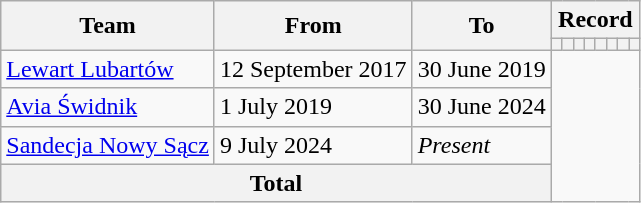<table class="wikitable" style="text-align: center;">
<tr>
<th rowspan="2">Team</th>
<th rowspan="2">From</th>
<th rowspan="2">To</th>
<th colspan="8">Record</th>
</tr>
<tr>
<th></th>
<th></th>
<th></th>
<th></th>
<th></th>
<th></th>
<th></th>
<th></th>
</tr>
<tr>
<td align=left><a href='#'>Lewart Lubartów</a></td>
<td align=left>12 September 2017</td>
<td align=left>30 June 2019<br></td>
</tr>
<tr>
<td align=left><a href='#'>Avia Świdnik</a></td>
<td align=left>1 July 2019</td>
<td align=left>30 June 2024<br></td>
</tr>
<tr>
<td align=left><a href='#'>Sandecja Nowy Sącz</a></td>
<td align=left>9 July 2024</td>
<td align=left><em>Present</em><br></td>
</tr>
<tr>
<th colspan="3">Total<br></th>
</tr>
</table>
